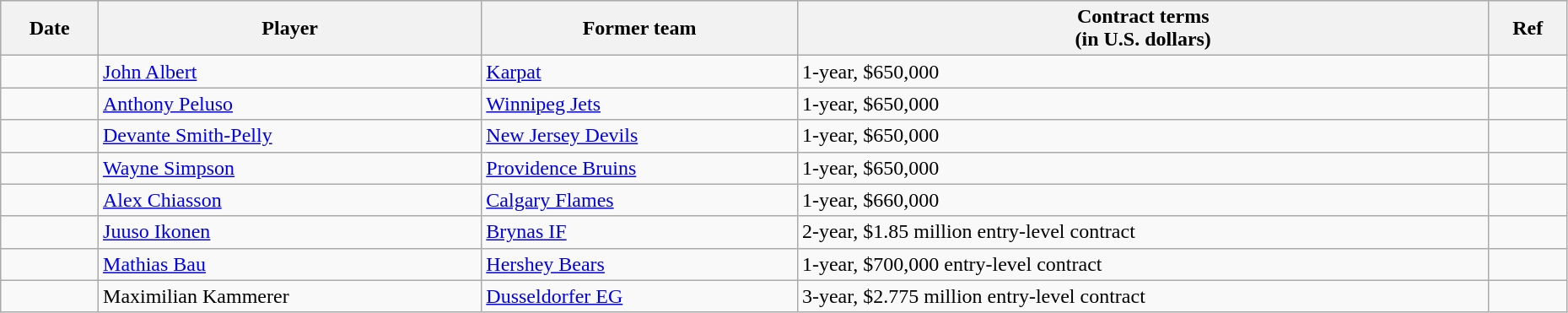<table class="wikitable" width=98%>
<tr style="background:#ddd; text-align:center;">
<th>Date</th>
<th>Player</th>
<th>Former team</th>
<th>Contract terms<br>(in U.S. dollars)</th>
<th>Ref</th>
</tr>
<tr>
<td></td>
<td><a href='#'>John Albert</a></td>
<td><a href='#'>Karpat</a></td>
<td>1-year, $650,000</td>
<td></td>
</tr>
<tr>
<td></td>
<td><a href='#'>Anthony Peluso</a></td>
<td><a href='#'>Winnipeg Jets</a></td>
<td>1-year, $650,000</td>
<td></td>
</tr>
<tr>
<td></td>
<td><a href='#'>Devante Smith-Pelly</a></td>
<td><a href='#'>New Jersey Devils</a></td>
<td>1-year, $650,000</td>
<td></td>
</tr>
<tr>
<td></td>
<td><a href='#'>Wayne Simpson</a></td>
<td><a href='#'>Providence Bruins</a></td>
<td>1-year, $650,000</td>
<td></td>
</tr>
<tr>
<td></td>
<td><a href='#'>Alex Chiasson</a></td>
<td><a href='#'>Calgary Flames</a></td>
<td>1-year, $660,000</td>
<td></td>
</tr>
<tr>
<td></td>
<td><a href='#'>Juuso Ikonen</a></td>
<td><a href='#'>Brynas IF</a></td>
<td>2-year, $1.85 million entry-level contract</td>
<td></td>
</tr>
<tr>
<td></td>
<td><a href='#'>Mathias Bau</a></td>
<td><a href='#'>Hershey Bears</a></td>
<td>1-year, $700,000 entry-level contract</td>
<td></td>
</tr>
<tr>
<td></td>
<td>Maximilian Kammerer</td>
<td><a href='#'>Dusseldorfer EG</a></td>
<td>3-year, $2.775 million entry-level contract</td>
<td></td>
</tr>
</table>
